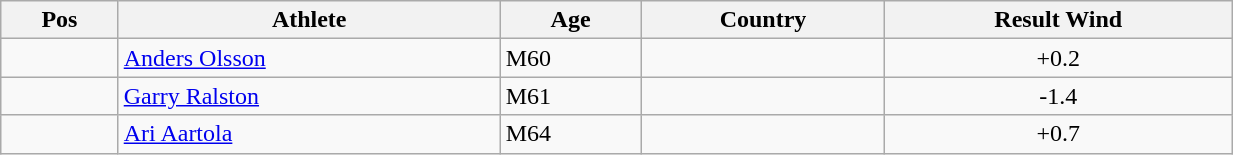<table class="wikitable"  style="text-align:center; width:65%;">
<tr>
<th>Pos</th>
<th>Athlete</th>
<th>Age</th>
<th>Country</th>
<th>Result Wind</th>
</tr>
<tr>
<td align=center></td>
<td align=left><a href='#'>Anders Olsson</a></td>
<td align=left>M60</td>
<td align=left></td>
<td> +0.2</td>
</tr>
<tr>
<td align=center></td>
<td align=left><a href='#'>Garry Ralston</a></td>
<td align=left>M61</td>
<td align=left></td>
<td> -1.4</td>
</tr>
<tr>
<td align=center></td>
<td align=left><a href='#'>Ari Aartola</a></td>
<td align=left>M64</td>
<td align=left></td>
<td> +0.7</td>
</tr>
</table>
